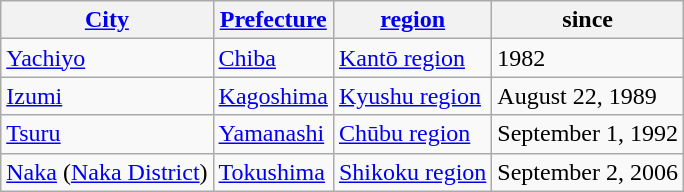<table class="wikitable">
<tr>
<th><a href='#'>City</a></th>
<th><a href='#'>Prefecture</a></th>
<th><a href='#'>region</a></th>
<th>since</th>
</tr>
<tr>
<td><a href='#'>Yachiyo</a></td>
<td> <a href='#'>Chiba</a></td>
<td><a href='#'>Kantō region</a></td>
<td>1982</td>
</tr>
<tr>
<td><a href='#'>Izumi</a></td>
<td> <a href='#'>Kagoshima</a></td>
<td><a href='#'>Kyushu region</a></td>
<td>August 22, 1989</td>
</tr>
<tr>
<td><a href='#'>Tsuru</a></td>
<td> <a href='#'>Yamanashi</a></td>
<td><a href='#'>Chūbu region</a></td>
<td>September 1, 1992</td>
</tr>
<tr>
<td><a href='#'>Naka</a> (<a href='#'>Naka District</a>)</td>
<td> <a href='#'>Tokushima</a></td>
<td><a href='#'>Shikoku region</a></td>
<td>September 2, 2006</td>
</tr>
</table>
